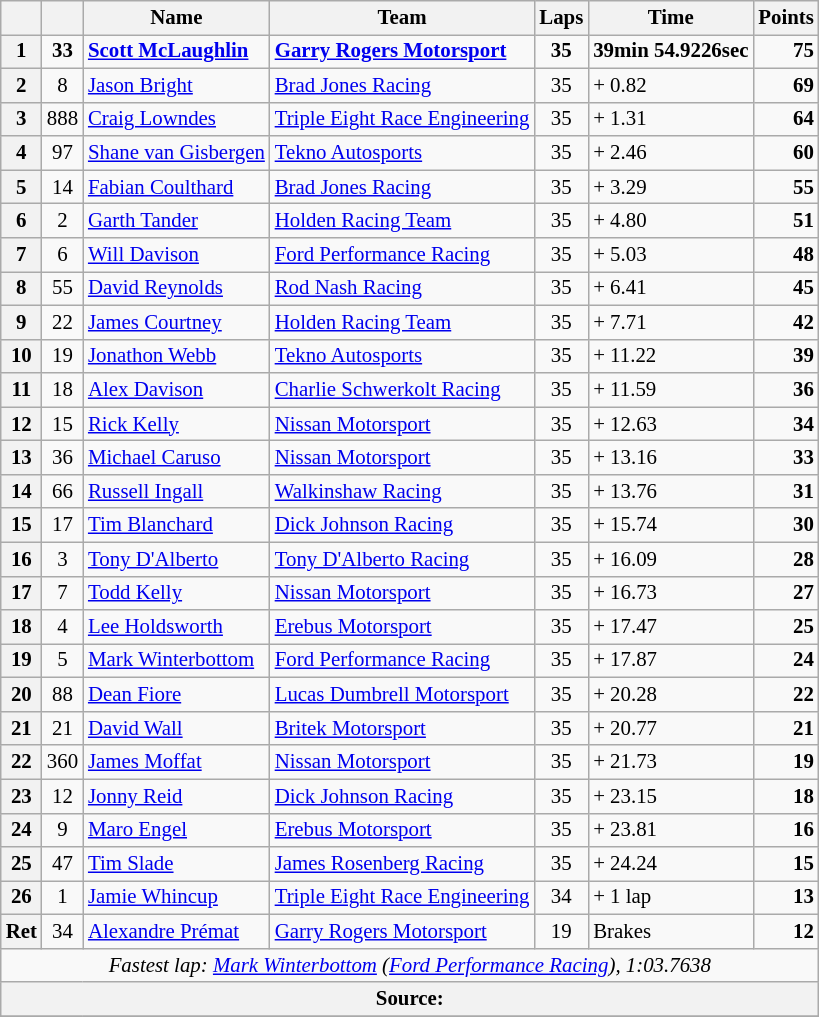<table class="wikitable" style="font-size: 87%">
<tr>
<th></th>
<th></th>
<th>Name</th>
<th>Team</th>
<th>Laps</th>
<th>Time</th>
<th>Points</th>
</tr>
<tr>
<th><strong>1</strong></th>
<td align="center"><strong>33</strong></td>
<td><strong> <a href='#'>Scott McLaughlin</a></strong></td>
<td><strong><a href='#'>Garry Rogers Motorsport</a></strong></td>
<td align="center"><strong>35</strong></td>
<td><strong>39min 54.9226sec</strong></td>
<td align="right"><strong>75</strong></td>
</tr>
<tr>
<th>2</th>
<td align="center">8</td>
<td> <a href='#'>Jason Bright</a></td>
<td><a href='#'>Brad Jones Racing</a></td>
<td align="center">35</td>
<td>+ 0.82</td>
<td align="right"><strong>69</strong></td>
</tr>
<tr>
<th>3</th>
<td align="center">888</td>
<td> <a href='#'>Craig Lowndes</a></td>
<td><a href='#'>Triple Eight Race Engineering</a></td>
<td align="center">35</td>
<td>+ 1.31</td>
<td align="right"><strong>64</strong></td>
</tr>
<tr>
<th>4</th>
<td align="center">97</td>
<td> <a href='#'>Shane van Gisbergen</a></td>
<td><a href='#'>Tekno Autosports</a></td>
<td align="center">35</td>
<td>+ 2.46</td>
<td align="right"><strong>60</strong></td>
</tr>
<tr>
<th>5</th>
<td align="center">14</td>
<td> <a href='#'>Fabian Coulthard</a></td>
<td><a href='#'>Brad Jones Racing</a></td>
<td align="center">35</td>
<td>+ 3.29</td>
<td align="right"><strong>55</strong></td>
</tr>
<tr>
<th>6</th>
<td align="center">2</td>
<td> <a href='#'>Garth Tander</a></td>
<td><a href='#'>Holden Racing Team</a></td>
<td align="center">35</td>
<td>+ 4.80</td>
<td align="right"><strong>51</strong></td>
</tr>
<tr>
<th>7</th>
<td align="center">6</td>
<td> <a href='#'>Will Davison</a></td>
<td><a href='#'>Ford Performance Racing</a></td>
<td align="center">35</td>
<td>+ 5.03</td>
<td align="right"><strong>48</strong></td>
</tr>
<tr>
<th>8</th>
<td align="center">55</td>
<td> <a href='#'>David Reynolds</a></td>
<td><a href='#'>Rod Nash Racing</a></td>
<td align="center">35</td>
<td>+ 6.41</td>
<td align="right"><strong>45</strong></td>
</tr>
<tr>
<th>9</th>
<td align="center">22</td>
<td> <a href='#'>James Courtney</a></td>
<td><a href='#'>Holden Racing Team</a></td>
<td align="center">35</td>
<td>+ 7.71</td>
<td align="right"><strong>42</strong></td>
</tr>
<tr>
<th>10</th>
<td align="center">19</td>
<td> <a href='#'>Jonathon Webb</a></td>
<td><a href='#'>Tekno Autosports</a></td>
<td align="center">35</td>
<td>+ 11.22</td>
<td align="right"><strong>39</strong></td>
</tr>
<tr>
<th>11</th>
<td align="center">18</td>
<td> <a href='#'>Alex Davison</a></td>
<td><a href='#'>Charlie Schwerkolt Racing</a></td>
<td align="center">35</td>
<td>+ 11.59</td>
<td align="right"><strong>36</strong></td>
</tr>
<tr>
<th>12</th>
<td align="center">15</td>
<td> <a href='#'>Rick Kelly</a></td>
<td><a href='#'>Nissan Motorsport</a></td>
<td align="center">35</td>
<td>+ 12.63</td>
<td align="right"><strong>34</strong></td>
</tr>
<tr>
<th>13</th>
<td align="center">36</td>
<td> <a href='#'>Michael Caruso</a></td>
<td><a href='#'>Nissan Motorsport</a></td>
<td align="center">35</td>
<td>+ 13.16</td>
<td align="right"><strong>33</strong></td>
</tr>
<tr>
<th>14</th>
<td align="center">66</td>
<td> <a href='#'>Russell Ingall</a></td>
<td><a href='#'>Walkinshaw Racing</a></td>
<td align="center">35</td>
<td>+ 13.76</td>
<td align="right"><strong>31</strong></td>
</tr>
<tr>
<th>15</th>
<td align="center">17</td>
<td> <a href='#'>Tim Blanchard</a></td>
<td><a href='#'>Dick Johnson Racing</a></td>
<td align="center">35</td>
<td>+ 15.74</td>
<td align="right"><strong>30</strong></td>
</tr>
<tr>
<th>16</th>
<td align="center">3</td>
<td> <a href='#'>Tony D'Alberto</a></td>
<td><a href='#'>Tony D'Alberto Racing</a></td>
<td align="center">35</td>
<td>+ 16.09</td>
<td align="right"><strong>28</strong></td>
</tr>
<tr>
<th>17</th>
<td align="center">7</td>
<td> <a href='#'>Todd Kelly</a></td>
<td><a href='#'>Nissan Motorsport</a></td>
<td align="center">35</td>
<td>+ 16.73</td>
<td align="right"><strong>27</strong></td>
</tr>
<tr>
<th>18</th>
<td align="center">4</td>
<td> <a href='#'>Lee Holdsworth</a></td>
<td><a href='#'>Erebus Motorsport</a></td>
<td align="center">35</td>
<td>+ 17.47</td>
<td align="right"><strong>25</strong></td>
</tr>
<tr>
<th>19</th>
<td align="center">5</td>
<td> <a href='#'>Mark Winterbottom</a></td>
<td><a href='#'>Ford Performance Racing</a></td>
<td align="center">35</td>
<td>+ 17.87</td>
<td align="right"><strong>24</strong></td>
</tr>
<tr>
<th>20</th>
<td align="center">88</td>
<td> <a href='#'>Dean Fiore</a></td>
<td><a href='#'>Lucas Dumbrell Motorsport</a></td>
<td align="center">35</td>
<td>+ 20.28</td>
<td align="right"><strong>22</strong></td>
</tr>
<tr>
<th>21</th>
<td align="center">21</td>
<td> <a href='#'>David Wall</a></td>
<td><a href='#'>Britek Motorsport</a></td>
<td align="center">35</td>
<td>+ 20.77</td>
<td align="right"><strong>21</strong></td>
</tr>
<tr>
<th>22</th>
<td align="center">360</td>
<td> <a href='#'>James Moffat</a></td>
<td><a href='#'>Nissan Motorsport</a></td>
<td align="center">35</td>
<td>+ 21.73</td>
<td align="right"><strong>19</strong></td>
</tr>
<tr>
<th>23</th>
<td align="center">12</td>
<td> <a href='#'>Jonny Reid</a></td>
<td><a href='#'>Dick Johnson Racing</a></td>
<td align="center">35</td>
<td>+ 23.15</td>
<td align="right"><strong>18</strong></td>
</tr>
<tr>
<th>24</th>
<td align="center">9</td>
<td> <a href='#'>Maro Engel</a></td>
<td><a href='#'>Erebus Motorsport</a></td>
<td align="center">35</td>
<td>+ 23.81</td>
<td align="right"><strong>16</strong></td>
</tr>
<tr>
<th>25</th>
<td align="center">47</td>
<td> <a href='#'>Tim Slade</a></td>
<td><a href='#'>James Rosenberg Racing</a></td>
<td align="center">35</td>
<td>+ 24.24</td>
<td align="right"><strong>15</strong></td>
</tr>
<tr>
<th>26</th>
<td align="center">1</td>
<td> <a href='#'>Jamie Whincup</a></td>
<td><a href='#'>Triple Eight Race Engineering</a></td>
<td align="center">34</td>
<td>+ 1 lap</td>
<td align="right"><strong>13</strong></td>
</tr>
<tr>
<th>Ret</th>
<td align="center">34</td>
<td> <a href='#'>Alexandre Prémat</a></td>
<td><a href='#'>Garry Rogers Motorsport</a></td>
<td align="center">19</td>
<td>Brakes</td>
<td align="right"><strong>12</strong></td>
</tr>
<tr>
<td colspan="7" align="center"><em>Fastest lap: <a href='#'>Mark Winterbottom</a> (<a href='#'>Ford Performance Racing</a>), 1:03.7638</em></td>
</tr>
<tr>
<th colspan="7">Source:</th>
</tr>
<tr>
</tr>
</table>
